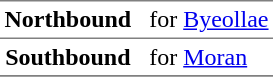<table border="1" cellspacing="0" cellpadding="3" frame="hsides" rules="rows">
<tr>
<th>Northbound</th>
<td></td>
<td>for <a href='#'>Byeollae</a></td>
</tr>
<tr>
<th>Southbound</th>
<td></td>
<td>for <a href='#'>Moran</a></td>
</tr>
<tr>
</tr>
</table>
